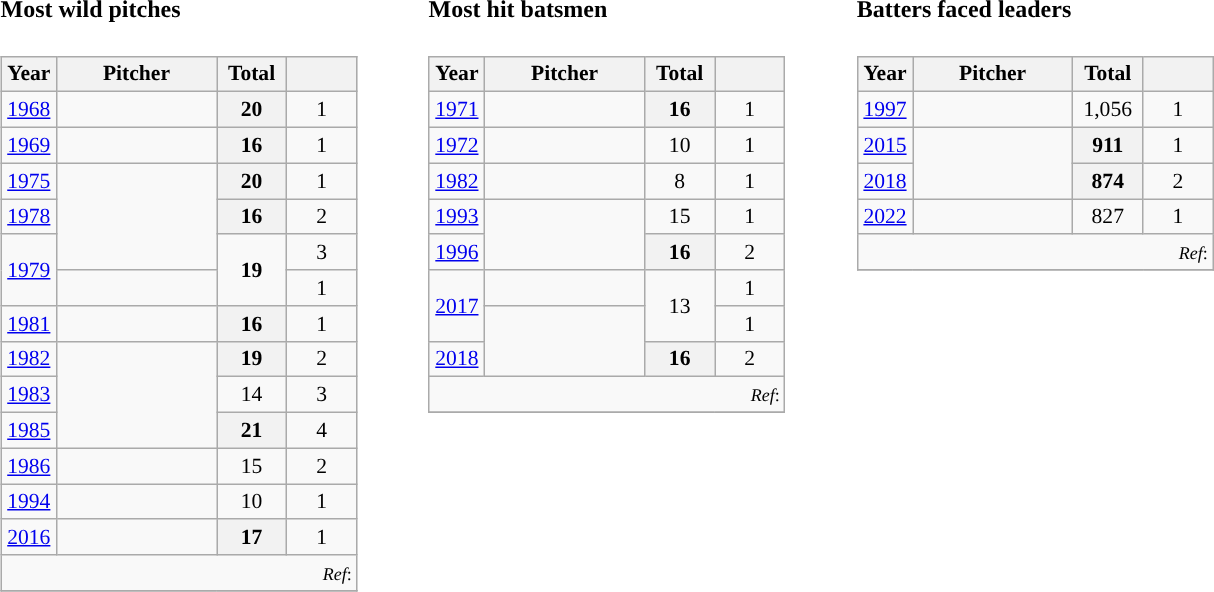<table>
<tr>
<td valign="top"><br><h4>Most wild pitches</h4><table class="wikitable sortable"" style="font-size: 90%; text-align:left;">
<tr>
<th width="30">Year</th>
<th width="100">Pitcher</th>
<th width="40">Total</th>
<th width="40"></th>
</tr>
<tr>
<td style="text-align:center"><a href='#'>1968</a></td>
<td align=left></td>
<th>20</th>
<td style="text-align:center">1</td>
</tr>
<tr>
<td style="text-align:center"><a href='#'>1969</a></td>
<td align=left></td>
<th>16</th>
<td style="text-align:center">1</td>
</tr>
<tr>
<td style="text-align:center"><a href='#'>1975</a></td>
<td rowspan="3"; align=left></td>
<th>20</th>
<td style="text-align:center">1</td>
</tr>
<tr>
<td style="text-align:center"><a href='#'>1978</a></td>
<th>16</th>
<td style="text-align:center">2</td>
</tr>
<tr>
<td rowspan="2" style="text-align:center"><a href='#'>1979</a></td>
<td rowspan="2" style="text-align:center"><strong>19</strong></td>
<td style="text-align:center">3</td>
</tr>
<tr>
<td align=left></td>
<td style="text-align:center">1</td>
</tr>
<tr>
<td style="text-align:center"><a href='#'>1981</a></td>
<td align=left></td>
<th>16</th>
<td style="text-align:center">1</td>
</tr>
<tr>
<td style="text-align:center"><a href='#'>1982</a></td>
<td rowspan="3"; align=left></td>
<th>19</th>
<td style="text-align:center">2</td>
</tr>
<tr>
<td style="text-align:center"><a href='#'>1983</a></td>
<td style="text-align:center">14</td>
<td style="text-align:center">3</td>
</tr>
<tr>
<td style="text-align:center"><a href='#'>1985</a></td>
<th>21</th>
<td style="text-align:center">4</td>
</tr>
<tr>
<td style="text-align:center"><a href='#'>1986</a></td>
<td align=left></td>
<td style="text-align:center">15</td>
<td style="text-align:center">2</td>
</tr>
<tr>
<td style="text-align:center"><a href='#'>1994</a></td>
<td align=left></td>
<td style="text-align:center">10</td>
<td style="text-align:center">1</td>
</tr>
<tr>
<td style="text-align:center"><a href='#'>2016</a></td>
<td align=left></td>
<th>17</th>
<td style="text-align:center">1</td>
</tr>
<tr class="sortbottom">
<td style="text-align:right"; colspan="4"><small><em>Ref</em>:</small></td>
</tr>
<tr>
</tr>
</table>
</td>
<td width="25"> </td>
<td valign="top"><br><h4>Most hit batsmen</h4><table class="wikitable sortable"" style="font-size: 90%; text-align:left;">
<tr>
<th width="30">Year</th>
<th width="100">Pitcher</th>
<th width="40">Total</th>
<th width="40"></th>
</tr>
<tr>
<td style="text-align:center"><a href='#'>1971</a></td>
<td align=left></td>
<th>16</th>
<td style="text-align:center">1</td>
</tr>
<tr>
<td style="text-align:center"><a href='#'>1972</a></td>
<td align=left></td>
<td style="text-align:center">10</td>
<td style="text-align:center">1</td>
</tr>
<tr>
<td style="text-align:center"><a href='#'>1982</a></td>
<td align=left></td>
<td style="text-align:center">8</td>
<td style="text-align:center">1</td>
</tr>
<tr>
<td style="text-align:center"><a href='#'>1993</a></td>
<td rowspan="2"; align=left></td>
<td style="text-align:center">15</td>
<td style="text-align:center">1</td>
</tr>
<tr>
<td style="text-align:center"><a href='#'>1996</a></td>
<th>16</th>
<td style="text-align:center">2</td>
</tr>
<tr>
<td rowspan="2" style="text-align:center"><a href='#'>2017</a></td>
<td align=left></td>
<td rowspan="2" style="text-align:center">13</td>
<td style="text-align:center">1</td>
</tr>
<tr>
<td rowspan="2" align=left></td>
<td style="text-align:center">1</td>
</tr>
<tr>
<td style="text-align:center"><a href='#'>2018</a></td>
<th>16</th>
<td style="text-align:center">2</td>
</tr>
<tr class="sortbottom">
<td style="text-align:right"; colspan="4"><small><em>Ref</em>:</small></td>
</tr>
<tr>
</tr>
</table>
</td>
<td width="25"> </td>
<td valign="top"><br><h4>Batters faced leaders</h4><table class="wikitable sortable"" style="font-size: 90%; text-align:left;">
<tr>
<th width="30">Year</th>
<th width="100">Pitcher</th>
<th width="40">Total</th>
<th width="40"></th>
</tr>
<tr>
<td style="text-align:center"><a href='#'>1997</a></td>
<td align=left></td>
<td style="text-align:center">1,056</td>
<td style="text-align:center">1</td>
</tr>
<tr>
<td style="text-align:center"><a href='#'>2015</a></td>
<td rowspan="2"; align=left></td>
<th>911</th>
<td style="text-align:center">1</td>
</tr>
<tr>
<td style="text-align:center"><a href='#'>2018</a></td>
<th>874</th>
<td style="text-align:center">2</td>
</tr>
<tr>
<td style="text-align:center"><a href='#'>2022</a></td>
<td align=left></td>
<td style="text-align:center">827</td>
<td style="text-align:center">1</td>
</tr>
<tr class="sortbottom">
<td style="text-align:right"; colspan="4"><small><em>Ref</em>:</small></td>
</tr>
<tr>
</tr>
</table>
</td>
</tr>
</table>
